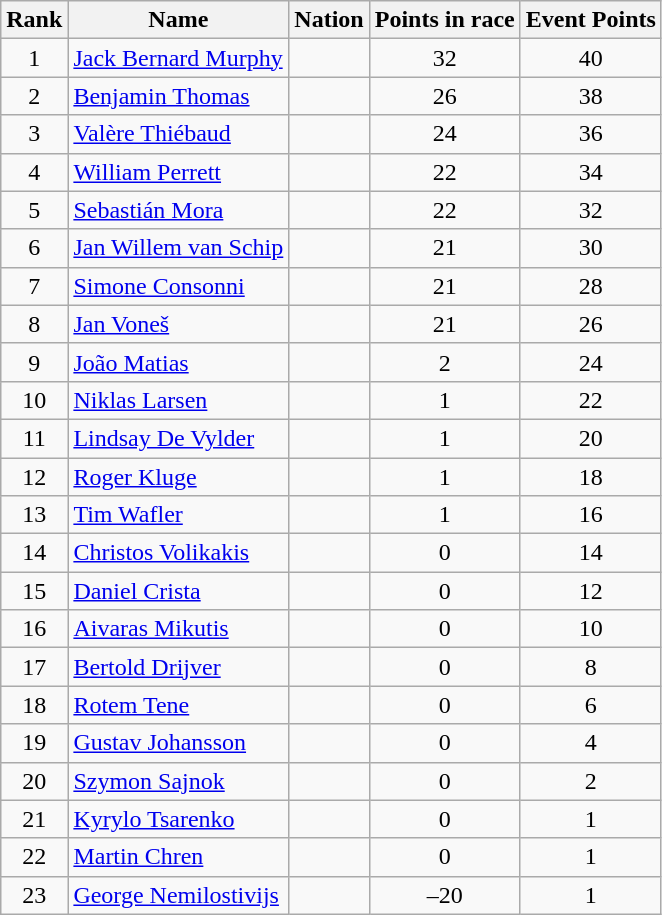<table class="wikitable sortable" style="text-align:center">
<tr>
<th>Rank</th>
<th>Name</th>
<th>Nation</th>
<th>Points in race</th>
<th>Event Points</th>
</tr>
<tr>
<td>1</td>
<td align=left><a href='#'>Jack Bernard Murphy</a></td>
<td align=left></td>
<td>32</td>
<td>40</td>
</tr>
<tr>
<td>2</td>
<td align=left><a href='#'>Benjamin Thomas</a></td>
<td align=left></td>
<td>26</td>
<td>38</td>
</tr>
<tr>
<td>3</td>
<td align=left><a href='#'>Valère Thiébaud</a></td>
<td align=left></td>
<td>24</td>
<td>36</td>
</tr>
<tr>
<td>4</td>
<td align=left><a href='#'>William Perrett</a></td>
<td align=left></td>
<td>22</td>
<td>34</td>
</tr>
<tr>
<td>5</td>
<td align=left><a href='#'>Sebastián Mora</a></td>
<td align=left></td>
<td>22</td>
<td>32</td>
</tr>
<tr>
<td>6</td>
<td align=left><a href='#'>Jan Willem van Schip</a></td>
<td align=left></td>
<td>21</td>
<td>30</td>
</tr>
<tr>
<td>7</td>
<td align=left><a href='#'>Simone Consonni</a></td>
<td align=left></td>
<td>21</td>
<td>28</td>
</tr>
<tr>
<td>8</td>
<td align=left><a href='#'>Jan Voneš</a></td>
<td align=left></td>
<td>21</td>
<td>26</td>
</tr>
<tr>
<td>9</td>
<td align=left><a href='#'>João Matias</a></td>
<td align=left></td>
<td>2</td>
<td>24</td>
</tr>
<tr>
<td>10</td>
<td align=left><a href='#'>Niklas Larsen</a></td>
<td align=left></td>
<td>1</td>
<td>22</td>
</tr>
<tr>
<td>11</td>
<td align=left><a href='#'>Lindsay De Vylder</a></td>
<td align=left></td>
<td>1</td>
<td>20</td>
</tr>
<tr>
<td>12</td>
<td align=left><a href='#'>Roger Kluge</a></td>
<td align=left></td>
<td>1</td>
<td>18</td>
</tr>
<tr>
<td>13</td>
<td align=left><a href='#'>Tim Wafler</a></td>
<td align=left></td>
<td>1</td>
<td>16</td>
</tr>
<tr>
<td>14</td>
<td align=left><a href='#'>Christos Volikakis</a></td>
<td align=left></td>
<td>0</td>
<td>14</td>
</tr>
<tr>
<td>15</td>
<td align=left><a href='#'>Daniel Crista</a></td>
<td align=left></td>
<td>0</td>
<td>12</td>
</tr>
<tr>
<td>16</td>
<td align=left><a href='#'>Aivaras Mikutis</a></td>
<td align=left></td>
<td>0</td>
<td>10</td>
</tr>
<tr>
<td>17</td>
<td align=left><a href='#'>Bertold Drijver</a></td>
<td align=left></td>
<td>0</td>
<td>8</td>
</tr>
<tr>
<td>18</td>
<td align=left><a href='#'>Rotem Tene</a></td>
<td align=left></td>
<td>0</td>
<td>6</td>
</tr>
<tr>
<td>19</td>
<td align=left><a href='#'>Gustav Johansson</a></td>
<td align=left></td>
<td>0</td>
<td>4</td>
</tr>
<tr>
<td>20</td>
<td align=left><a href='#'>Szymon Sajnok</a></td>
<td align=left></td>
<td>0</td>
<td>2</td>
</tr>
<tr>
<td>21</td>
<td align=left><a href='#'>Kyrylo Tsarenko</a></td>
<td align=left></td>
<td>0</td>
<td>1</td>
</tr>
<tr>
<td>22</td>
<td align=left><a href='#'>Martin Chren</a></td>
<td align=left></td>
<td>0</td>
<td>1</td>
</tr>
<tr>
<td>23</td>
<td align=left><a href='#'>George Nemilostivijs</a></td>
<td align=left></td>
<td>–20</td>
<td>1</td>
</tr>
</table>
